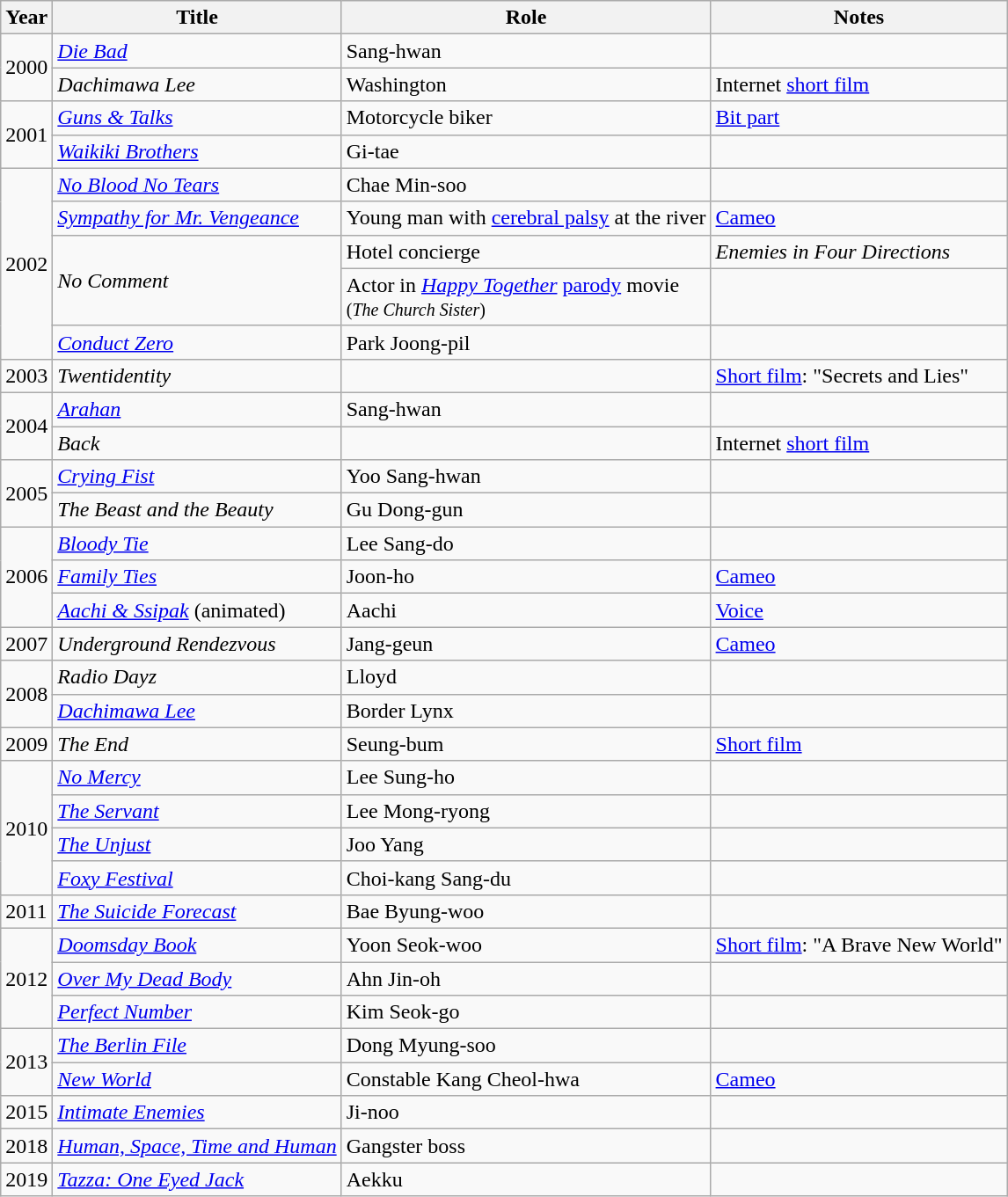<table class="wikitable sortable">
<tr>
<th>Year</th>
<th>Title</th>
<th>Role</th>
<th class="unsortable">Notes</th>
</tr>
<tr>
<td rowspan=2>2000</td>
<td><em><a href='#'>Die Bad</a></em></td>
<td>Sang-hwan</td>
<td></td>
</tr>
<tr>
<td><em>Dachimawa Lee</em></td>
<td>Washington</td>
<td>Internet <a href='#'>short film</a></td>
</tr>
<tr>
<td rowspan=2>2001</td>
<td><em><a href='#'>Guns & Talks</a></em></td>
<td>Motorcycle biker</td>
<td><a href='#'>Bit part</a></td>
</tr>
<tr>
<td><em><a href='#'>Waikiki Brothers</a></em></td>
<td>Gi-tae</td>
<td></td>
</tr>
<tr>
<td rowspan=5>2002</td>
<td><em><a href='#'>No Blood No Tears</a></em></td>
<td>Chae Min-soo</td>
<td></td>
</tr>
<tr>
<td><em><a href='#'>Sympathy for Mr. Vengeance</a></em></td>
<td>Young man with <a href='#'>cerebral palsy</a> at the river</td>
<td><a href='#'>Cameo</a></td>
</tr>
<tr>
<td rowspan=2><em>No Comment</em></td>
<td>Hotel concierge</td>
<td><em>Enemies in Four Directions</em></td>
</tr>
<tr>
<td>Actor in <em><a href='#'>Happy Together</a></em> <a href='#'>parody</a> movie<br><small>(<em>The Church Sister</em>)</small></td>
<td></td>
</tr>
<tr>
<td><em><a href='#'>Conduct Zero</a></em></td>
<td>Park Joong-pil</td>
<td></td>
</tr>
<tr>
<td>2003</td>
<td><em>Twentidentity</em></td>
<td></td>
<td><a href='#'>Short film</a>: "Secrets and Lies"</td>
</tr>
<tr>
<td rowspan=2>2004</td>
<td><em><a href='#'>Arahan</a></em></td>
<td>Sang-hwan</td>
<td></td>
</tr>
<tr>
<td><em>Back</em></td>
<td></td>
<td>Internet <a href='#'>short film</a></td>
</tr>
<tr>
<td rowspan=2>2005</td>
<td><em><a href='#'>Crying Fist</a></em></td>
<td>Yoo Sang-hwan</td>
<td></td>
</tr>
<tr>
<td><em>The Beast and the Beauty</em></td>
<td>Gu Dong-gun</td>
<td></td>
</tr>
<tr>
<td rowspan=3>2006</td>
<td><em><a href='#'>Bloody Tie</a></em></td>
<td>Lee Sang-do</td>
<td></td>
</tr>
<tr>
<td><em><a href='#'>Family Ties</a></em></td>
<td>Joon-ho</td>
<td><a href='#'>Cameo</a></td>
</tr>
<tr>
<td><em><a href='#'>Aachi & Ssipak</a></em> (animated)</td>
<td>Aachi</td>
<td><a href='#'>Voice</a></td>
</tr>
<tr>
<td>2007</td>
<td><em>Underground Rendezvous</em></td>
<td>Jang-geun</td>
<td><a href='#'>Cameo</a></td>
</tr>
<tr>
<td rowspan=2>2008</td>
<td><em>Radio Dayz</em></td>
<td>Lloyd</td>
<td></td>
</tr>
<tr>
<td><em><a href='#'>Dachimawa Lee</a></em></td>
<td>Border Lynx</td>
<td></td>
</tr>
<tr>
<td>2009</td>
<td><em>The End</em></td>
<td>Seung-bum</td>
<td><a href='#'>Short film</a></td>
</tr>
<tr>
<td rowspan=4>2010</td>
<td><em><a href='#'>No Mercy</a></em></td>
<td>Lee Sung-ho</td>
<td></td>
</tr>
<tr>
<td><em><a href='#'>The Servant</a></em></td>
<td>Lee Mong-ryong</td>
<td></td>
</tr>
<tr>
<td><em><a href='#'>The Unjust</a></em></td>
<td>Joo Yang</td>
<td></td>
</tr>
<tr>
<td><em><a href='#'>Foxy Festival</a></em></td>
<td>Choi-kang Sang-du</td>
<td></td>
</tr>
<tr>
<td>2011</td>
<td><em><a href='#'>The Suicide Forecast</a></em></td>
<td>Bae Byung-woo</td>
<td></td>
</tr>
<tr>
<td rowspan=3>2012</td>
<td><em><a href='#'>Doomsday Book</a></em></td>
<td>Yoon Seok-woo</td>
<td><a href='#'>Short film</a>: "A Brave New World"</td>
</tr>
<tr>
<td><em><a href='#'>Over My Dead Body</a></em></td>
<td>Ahn Jin-oh</td>
<td></td>
</tr>
<tr>
<td><em><a href='#'>Perfect Number</a></em></td>
<td>Kim Seok-go</td>
<td></td>
</tr>
<tr>
<td rowspan=2>2013</td>
<td><em><a href='#'>The Berlin File</a></em></td>
<td>Dong Myung-soo</td>
<td></td>
</tr>
<tr>
<td><em><a href='#'>New World</a></em></td>
<td>Constable Kang Cheol-hwa</td>
<td><a href='#'>Cameo</a></td>
</tr>
<tr>
<td>2015</td>
<td><em><a href='#'>Intimate Enemies</a></em></td>
<td>Ji-noo</td>
<td></td>
</tr>
<tr>
<td>2018</td>
<td><em><a href='#'>Human, Space, Time and Human</a></em></td>
<td>Gangster boss</td>
<td></td>
</tr>
<tr>
<td>2019</td>
<td><em><a href='#'>Tazza: One Eyed Jack</a></em></td>
<td>Aekku</td>
<td></td>
</tr>
</table>
